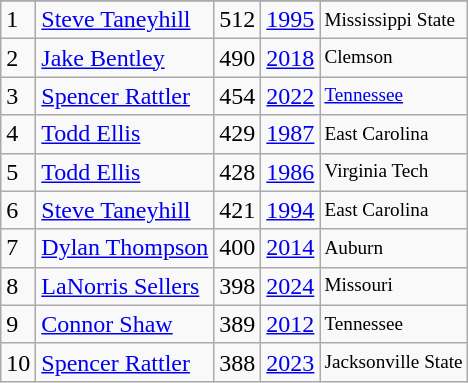<table class="wikitable">
<tr>
</tr>
<tr>
<td>1</td>
<td><a href='#'>Steve Taneyhill</a></td>
<td><abbr>512</abbr></td>
<td><a href='#'>1995</a></td>
<td style="font-size:80%;">Mississippi State</td>
</tr>
<tr>
<td>2</td>
<td><a href='#'>Jake Bentley</a></td>
<td><abbr>490</abbr></td>
<td><a href='#'>2018</a></td>
<td style="font-size:80%;">Clemson</td>
</tr>
<tr>
<td>3</td>
<td><a href='#'>Spencer Rattler</a></td>
<td><abbr>454</abbr></td>
<td><a href='#'>2022</a></td>
<td style="font-size:80%;"><a href='#'>Tennessee</a></td>
</tr>
<tr>
<td>4</td>
<td><a href='#'>Todd Ellis</a></td>
<td><abbr>429</abbr></td>
<td><a href='#'>1987</a></td>
<td style="font-size:80%;">East Carolina</td>
</tr>
<tr>
<td>5</td>
<td><a href='#'>Todd Ellis</a></td>
<td><abbr>428</abbr></td>
<td><a href='#'>1986</a></td>
<td style="font-size:80%;">Virginia Tech</td>
</tr>
<tr>
<td>6</td>
<td><a href='#'>Steve Taneyhill</a></td>
<td><abbr>421</abbr></td>
<td><a href='#'>1994</a></td>
<td style="font-size:80%;">East Carolina</td>
</tr>
<tr>
<td>7</td>
<td><a href='#'>Dylan Thompson</a></td>
<td><abbr>400</abbr></td>
<td><a href='#'>2014</a></td>
<td style="font-size:80%;">Auburn</td>
</tr>
<tr>
<td>8</td>
<td><a href='#'>LaNorris Sellers</a></td>
<td><abbr>398</abbr></td>
<td><a href='#'>2024</a></td>
<td style="font-size:80%;">Missouri</td>
</tr>
<tr>
<td>9</td>
<td><a href='#'>Connor Shaw</a></td>
<td><abbr>389</abbr></td>
<td><a href='#'>2012</a></td>
<td style="font-size:80%;">Tennessee</td>
</tr>
<tr>
<td>10</td>
<td><a href='#'>Spencer Rattler</a></td>
<td><abbr>388</abbr></td>
<td><a href='#'>2023</a></td>
<td style="font-size:80%;">Jacksonville State</td>
</tr>
</table>
